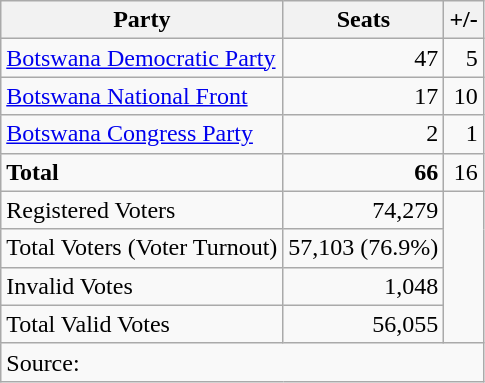<table class=wikitable style=text-align:right>
<tr>
<th>Party</th>
<th>Seats</th>
<th>+/-</th>
</tr>
<tr>
<td align=left><a href='#'>Botswana Democratic Party</a></td>
<td>47</td>
<td>5</td>
</tr>
<tr>
<td align=left><a href='#'>Botswana National Front</a></td>
<td>17</td>
<td>10</td>
</tr>
<tr>
<td align=left><a href='#'>Botswana Congress Party</a></td>
<td>2</td>
<td>1</td>
</tr>
<tr>
<td align=left><strong>Total</strong></td>
<td><strong>66</strong></td>
<td>16</td>
</tr>
<tr>
<td align=left>Registered Voters</td>
<td>74,279</td>
</tr>
<tr>
<td align=left>Total Voters (Voter Turnout)</td>
<td>57,103 (76.9%)</td>
</tr>
<tr>
<td align=left>Invalid Votes</td>
<td>1,048</td>
</tr>
<tr>
<td align=left>Total Valid Votes</td>
<td>56,055</td>
</tr>
<tr>
<td colspan=4 align=left>Source: </td>
</tr>
</table>
